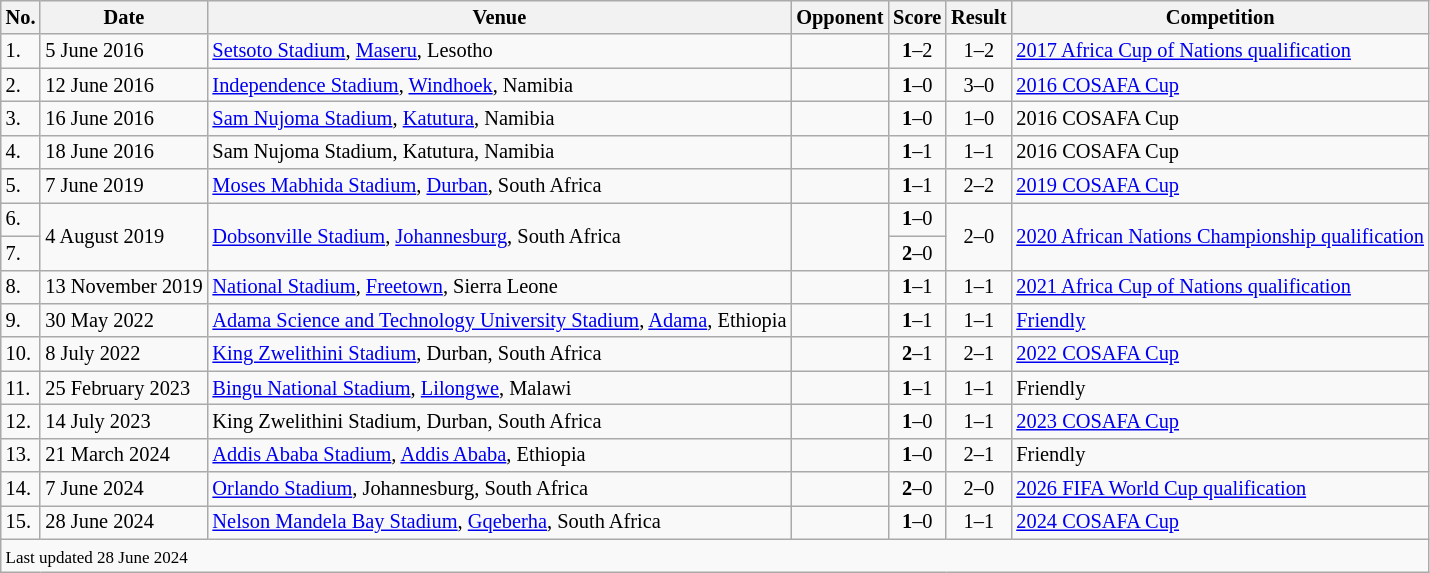<table class="wikitable" style="font-size:85%;">
<tr>
<th>No.</th>
<th>Date</th>
<th>Venue</th>
<th>Opponent</th>
<th>Score</th>
<th>Result</th>
<th>Competition</th>
</tr>
<tr>
<td>1.</td>
<td>5 June 2016</td>
<td><a href='#'>Setsoto Stadium</a>, <a href='#'>Maseru</a>, Lesotho</td>
<td></td>
<td align=center><strong>1</strong>–2</td>
<td align=center>1–2</td>
<td><a href='#'>2017 Africa Cup of Nations qualification</a></td>
</tr>
<tr>
<td>2.</td>
<td>12 June 2016</td>
<td><a href='#'>Independence Stadium</a>, <a href='#'>Windhoek</a>, Namibia</td>
<td></td>
<td align=center><strong>1</strong>–0</td>
<td align=center>3–0</td>
<td><a href='#'>2016 COSAFA Cup</a></td>
</tr>
<tr>
<td>3.</td>
<td>16 June 2016</td>
<td><a href='#'>Sam Nujoma Stadium</a>, <a href='#'>Katutura</a>, Namibia</td>
<td></td>
<td align=center><strong>1</strong>–0</td>
<td align=center>1–0</td>
<td>2016 COSAFA Cup</td>
</tr>
<tr>
<td>4.</td>
<td>18 June 2016</td>
<td>Sam Nujoma Stadium, Katutura, Namibia</td>
<td></td>
<td align=center><strong>1</strong>–1</td>
<td align=center>1–1</td>
<td>2016 COSAFA Cup</td>
</tr>
<tr>
<td>5.</td>
<td>7 June 2019</td>
<td><a href='#'>Moses Mabhida Stadium</a>, <a href='#'>Durban</a>, South Africa</td>
<td></td>
<td align=center><strong>1</strong>–1</td>
<td align=center>2–2</td>
<td><a href='#'>2019 COSAFA Cup</a></td>
</tr>
<tr>
<td>6.</td>
<td rowspan=2>4 August 2019</td>
<td rowspan=2><a href='#'>Dobsonville Stadium</a>, <a href='#'>Johannesburg</a>, South Africa</td>
<td rowspan=2></td>
<td align=center><strong>1</strong>–0</td>
<td rowspan=2; align=center>2–0</td>
<td rowspan=2><a href='#'>2020 African Nations Championship qualification</a></td>
</tr>
<tr>
<td>7.</td>
<td align=center><strong>2</strong>–0</td>
</tr>
<tr>
<td>8.</td>
<td>13 November 2019</td>
<td><a href='#'>National Stadium</a>, <a href='#'>Freetown</a>, Sierra Leone</td>
<td></td>
<td align=center><strong>1</strong>–1</td>
<td align=center>1–1</td>
<td><a href='#'>2021 Africa Cup of Nations qualification</a></td>
</tr>
<tr>
<td>9.</td>
<td>30 May 2022</td>
<td><a href='#'>Adama Science and Technology University Stadium</a>, <a href='#'>Adama</a>, Ethiopia</td>
<td></td>
<td align=center><strong>1</strong>–1</td>
<td align=center>1–1</td>
<td><a href='#'>Friendly</a></td>
</tr>
<tr>
<td>10.</td>
<td>8 July 2022</td>
<td><a href='#'>King Zwelithini Stadium</a>, Durban, South Africa</td>
<td></td>
<td align=center><strong>2</strong>–1</td>
<td align=center>2–1</td>
<td><a href='#'>2022 COSAFA Cup</a></td>
</tr>
<tr>
<td>11.</td>
<td>25 February 2023</td>
<td><a href='#'>Bingu National Stadium</a>, <a href='#'>Lilongwe</a>, Malawi</td>
<td></td>
<td align=center><strong>1</strong>–1</td>
<td align=center>1–1</td>
<td>Friendly</td>
</tr>
<tr>
<td>12.</td>
<td>14 July 2023</td>
<td>King Zwelithini Stadium, Durban, South Africa</td>
<td></td>
<td align=center><strong>1</strong>–0</td>
<td align=center>1–1</td>
<td><a href='#'>2023 COSAFA Cup</a></td>
</tr>
<tr>
<td>13.</td>
<td>21 March 2024</td>
<td><a href='#'>Addis Ababa Stadium</a>, <a href='#'>Addis Ababa</a>, Ethiopia</td>
<td></td>
<td align=center><strong>1</strong>–0</td>
<td align=center>2–1</td>
<td>Friendly</td>
</tr>
<tr>
<td>14.</td>
<td>7 June 2024</td>
<td><a href='#'>Orlando Stadium</a>, Johannesburg, South Africa</td>
<td></td>
<td align=center><strong>2</strong>–0</td>
<td align=center>2–0</td>
<td><a href='#'>2026 FIFA World Cup qualification</a></td>
</tr>
<tr>
<td>15.</td>
<td>28 June 2024</td>
<td><a href='#'>Nelson Mandela Bay Stadium</a>, <a href='#'>Gqeberha</a>, South Africa</td>
<td></td>
<td align=center><strong>1</strong>–0</td>
<td align=center>1–1</td>
<td><a href='#'>2024 COSAFA Cup</a></td>
</tr>
<tr>
<td colspan="7"><small>Last updated 28 June 2024</small></td>
</tr>
</table>
